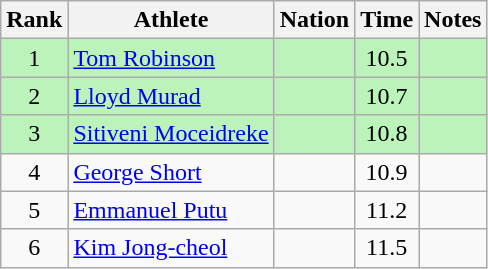<table class="wikitable sortable" style="text-align:center">
<tr>
<th>Rank</th>
<th>Athlete</th>
<th>Nation</th>
<th>Time</th>
<th>Notes</th>
</tr>
<tr bgcolor=bbf3bb>
<td>1</td>
<td align=left><a href='#'>Tom Robinson</a></td>
<td align=left></td>
<td>10.5</td>
<td></td>
</tr>
<tr bgcolor=bbf3bb>
<td>2</td>
<td align=left><a href='#'>Lloyd Murad</a></td>
<td align=left></td>
<td>10.7</td>
<td></td>
</tr>
<tr bgcolor=bbf3bb>
<td>3</td>
<td align=left><a href='#'>Sitiveni Moceidreke</a></td>
<td align=left></td>
<td>10.8</td>
<td></td>
</tr>
<tr>
<td>4</td>
<td align=left><a href='#'>George Short</a></td>
<td align=left></td>
<td>10.9</td>
<td></td>
</tr>
<tr>
<td>5</td>
<td align=left><a href='#'>Emmanuel Putu</a></td>
<td align=left></td>
<td>11.2</td>
<td></td>
</tr>
<tr>
<td>6</td>
<td align=left><a href='#'>Kim Jong-cheol</a></td>
<td align=left></td>
<td>11.5</td>
<td></td>
</tr>
</table>
